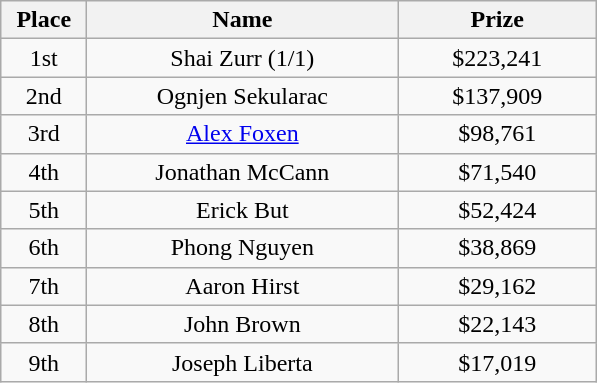<table class="wikitable">
<tr>
<th width="50">Place</th>
<th width="200">Name</th>
<th width="125">Prize</th>
</tr>
<tr>
<td align = "center">1st</td>
<td align = "center">Shai Zurr (1/1)</td>
<td align = "center">$223,241</td>
</tr>
<tr>
<td align = "center">2nd</td>
<td align = "center">Ognjen Sekularac</td>
<td align = "center">$137,909</td>
</tr>
<tr>
<td align = "center">3rd</td>
<td align = "center"><a href='#'>Alex Foxen</a></td>
<td align = "center">$98,761</td>
</tr>
<tr>
<td align = "center">4th</td>
<td align = "center">Jonathan McCann</td>
<td align = "center">$71,540</td>
</tr>
<tr>
<td align = "center">5th</td>
<td align = "center">Erick But</td>
<td align = "center">$52,424</td>
</tr>
<tr>
<td align = "center">6th</td>
<td align = "center">Phong Nguyen</td>
<td align = "center">$38,869</td>
</tr>
<tr>
<td align = "center">7th</td>
<td align = "center">Aaron Hirst</td>
<td align = "center">$29,162</td>
</tr>
<tr>
<td align = "center">8th</td>
<td align = "center">John Brown</td>
<td align = "center">$22,143</td>
</tr>
<tr>
<td align = "center">9th</td>
<td align = "center">Joseph Liberta</td>
<td align = "center">$17,019</td>
</tr>
</table>
